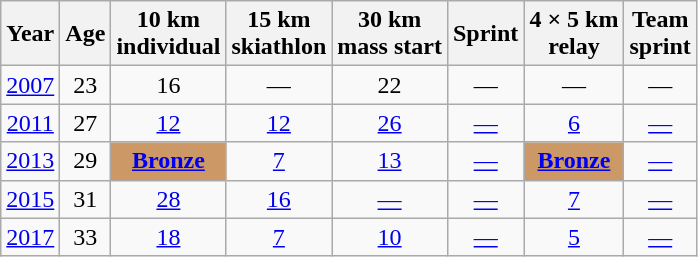<table class="wikitable" style="text-align: center;">
<tr>
<th scope="col">Year</th>
<th scope="col">Age</th>
<th scope="col">10 km<br>individual</th>
<th scope="col">15 km<br>skiathlon</th>
<th scope="col">30 km<br>mass start</th>
<th scope="col">Sprint</th>
<th scope="col">4 × 5 km<br>relay</th>
<th scope="col">Team<br>sprint</th>
</tr>
<tr>
<td><a href='#'>2007</a></td>
<td>23</td>
<td>16</td>
<td>—</td>
<td>22</td>
<td>—</td>
<td>—</td>
<td>—</td>
</tr>
<tr>
<td><a href='#'>2011</a></td>
<td>27</td>
<td><a href='#'>12</a></td>
<td><a href='#'>12</a></td>
<td><a href='#'>26</a></td>
<td><a href='#'>—</a></td>
<td><a href='#'>6</a></td>
<td><a href='#'>—</a></td>
</tr>
<tr>
<td><a href='#'>2013</a></td>
<td>29</td>
<td style="background:#c96;"><a href='#'><strong>Bronze</strong></a></td>
<td><a href='#'>7</a></td>
<td><a href='#'>13</a></td>
<td><a href='#'>—</a></td>
<td style="background:#c96;"><a href='#'><strong>Bronze</strong></a></td>
<td><a href='#'>—</a></td>
</tr>
<tr>
<td><a href='#'>2015</a></td>
<td>31</td>
<td><a href='#'>28</a></td>
<td><a href='#'>16</a></td>
<td><a href='#'>—</a></td>
<td><a href='#'>—</a></td>
<td><a href='#'>7</a></td>
<td><a href='#'>—</a></td>
</tr>
<tr>
<td><a href='#'>2017</a></td>
<td>33</td>
<td><a href='#'>18</a></td>
<td><a href='#'>7</a></td>
<td><a href='#'>10</a></td>
<td><a href='#'>—</a></td>
<td><a href='#'>5</a></td>
<td><a href='#'>—</a></td>
</tr>
</table>
